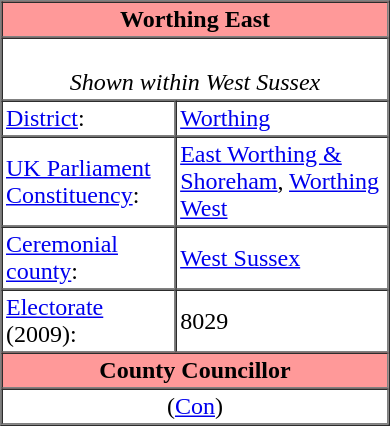<table class="vcard" border=1 cellpadding=2 cellspacing=0 align=right width=260 style=margin-left:0.5em;>
<tr>
<th class="fn org" colspan=2 align=center bgcolor="#ff9999"><strong>Worthing East</strong></th>
</tr>
<tr>
<td colspan=2 align=center><br><em>Shown within West Sussex</em></td>
</tr>
<tr class="note">
<td width="45%"><a href='#'>District</a>:</td>
<td><a href='#'>Worthing</a></td>
</tr>
<tr class="note">
<td><a href='#'>UK Parliament Constituency</a>:</td>
<td><a href='#'>East Worthing & Shoreham</a>, <a href='#'>Worthing West</a></td>
</tr>
<tr class="note">
<td><a href='#'>Ceremonial county</a>:</td>
<td><a href='#'>West Sussex</a></td>
</tr>
<tr class="note">
<td><a href='#'>Electorate</a> (2009):</td>
<td>8029</td>
</tr>
<tr>
<th colspan=2 align=center bgcolor="#ff9999">County Councillor</th>
</tr>
<tr>
<td colspan=2 align=center> (<a href='#'>Con</a>)</td>
</tr>
</table>
